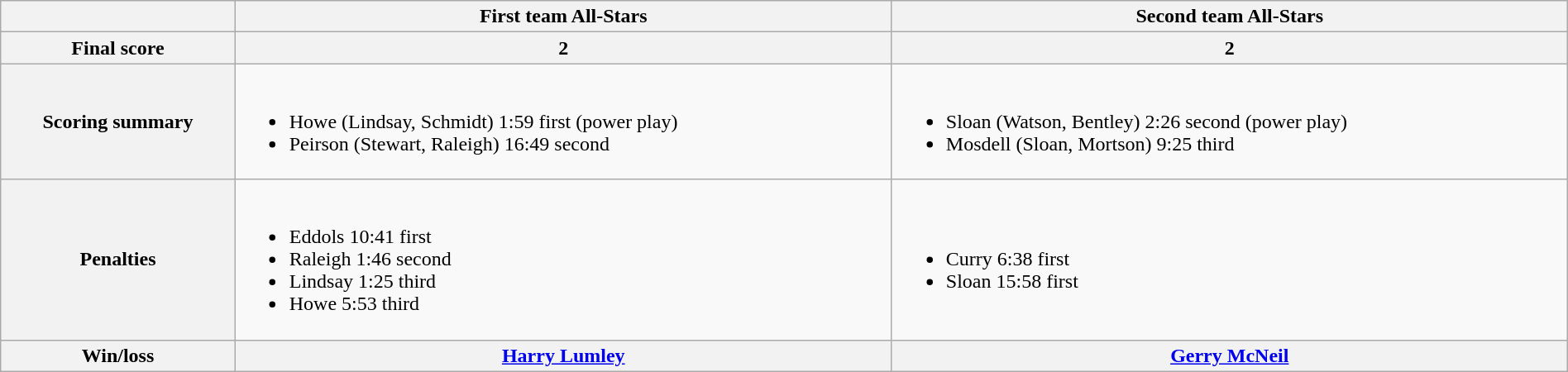<table class="wikitable" style="width:100%">
<tr>
<th></th>
<th>First team All-Stars</th>
<th>Second team All-Stars</th>
</tr>
<tr>
<th>Final score</th>
<th>2</th>
<th>2</th>
</tr>
<tr>
<th>Scoring summary</th>
<td><br><ul><li>Howe (Lindsay, Schmidt) 1:59 first (power play)</li><li>Peirson (Stewart, Raleigh) 16:49 second</li></ul></td>
<td><br><ul><li>Sloan (Watson, Bentley) 2:26 second (power play)</li><li>Mosdell (Sloan, Mortson) 9:25 third</li></ul></td>
</tr>
<tr>
<th>Penalties</th>
<td><br><ul><li>Eddols 10:41 first</li><li>Raleigh 1:46 second</li><li>Lindsay 1:25 third</li><li>Howe 5:53 third</li></ul></td>
<td><br><ul><li>Curry 6:38 first</li><li>Sloan 15:58 first</li></ul></td>
</tr>
<tr>
<th>Win/loss</th>
<th><a href='#'>Harry Lumley</a></th>
<th><a href='#'>Gerry McNeil</a></th>
</tr>
</table>
